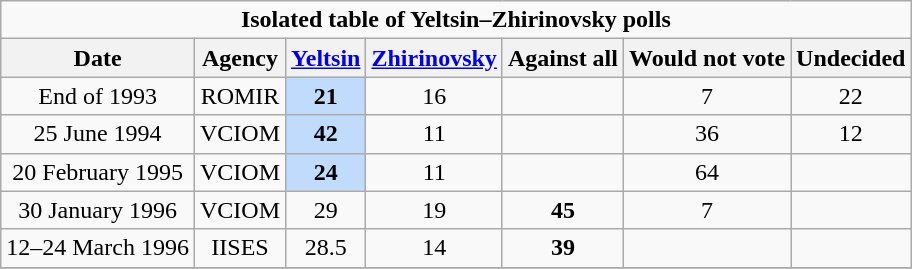<table class="wikitable mw-collapsible mw-collapsed" style=text-align:center>
<tr>
<td colspan=7><strong>Isolated table of Yeltsin–Zhirinovsky polls</strong></td>
</tr>
<tr>
<th>Date</th>
<th>Agency</th>
<th><a href='#'>Yeltsin</a></th>
<th><a href='#'>Zhirinovsky</a></th>
<th>Against all</th>
<th>Would not vote</th>
<th>Undecided</th>
</tr>
<tr>
<td>End of 1993</td>
<td>ROMIR</td>
<td style="background:#C0DBFC"><strong>21</strong></td>
<td>16</td>
<td></td>
<td>7</td>
<td>22</td>
</tr>
<tr>
<td>25 June 1994 </td>
<td>VCIOM</td>
<td style="background:#C0DBFC"><strong>42</strong></td>
<td>11</td>
<td></td>
<td>36</td>
<td>12</td>
</tr>
<tr>
<td>20 February 1995</td>
<td>VCIOM</td>
<td style="background:#C0DBFC"><strong>24</strong></td>
<td>11</td>
<td></td>
<td>64</td>
<td></td>
</tr>
<tr>
<td>30 January 1996</td>
<td>VCIOM</td>
<td>29</td>
<td>19</td>
<td><strong>45</strong></td>
<td>7</td>
<td></td>
</tr>
<tr>
<td>12–24 March 1996</td>
<td>IISES</td>
<td>28.5</td>
<td>14</td>
<td><strong>39</strong></td>
<td></td>
<td></td>
</tr>
<tr>
</tr>
</table>
